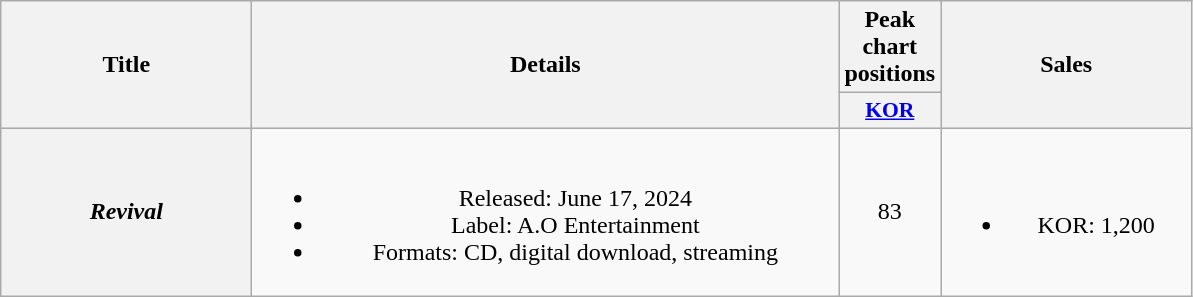<table class="wikitable plainrowheaders" style="text-align:center;">
<tr>
<th rowspan="2" style="width:10em;">Title</th>
<th rowspan="2" style="width:24em;">Details</th>
<th scope="col" colspan="1">Peak chart positions</th>
<th rowspan="2" style="width:10em;">Sales</th>
</tr>
<tr>
<th scope="col" style="font-size:90%; width:2.5em"><a href='#'>KOR</a><br></th>
</tr>
<tr>
<th scope="row"><em>Revival</em></th>
<td><br><ul><li>Released: June 17, 2024</li><li>Label: A.O Entertainment</li><li>Formats: CD, digital download, streaming</li></ul></td>
<td>83</td>
<td><br><ul><li>KOR: 1,200</li></ul></td>
</tr>
</table>
